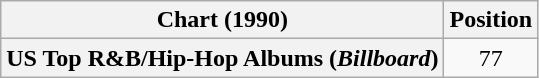<table class="wikitable plainrowheaders" style="text-align:center">
<tr>
<th scope="col">Chart (1990)</th>
<th scope="col">Position</th>
</tr>
<tr>
<th scope="row">US Top R&B/Hip-Hop Albums (<em>Billboard</em>)</th>
<td>77</td>
</tr>
</table>
